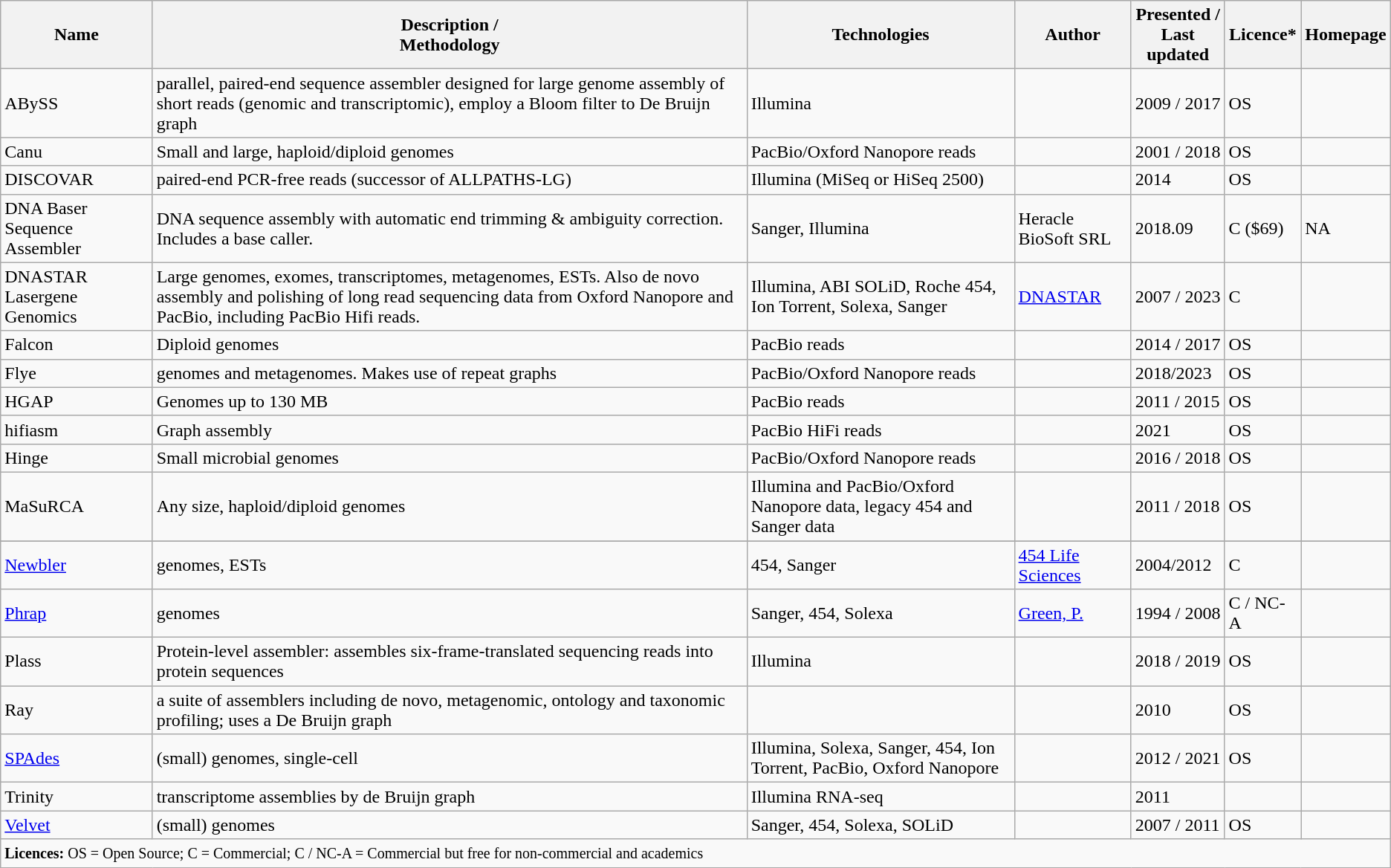<table class="wikitable sortable" border="1">
<tr>
<th>Name</th>
<th>Description /<br>Methodology</th>
<th>Technologies</th>
<th>Author</th>
<th>Presented /<br>Last updated</th>
<th>Licence*</th>
<th>Homepage</th>
</tr>
<tr>
<td>ABySS</td>
<td>parallel, paired-end sequence assembler designed for large genome assembly of short reads (genomic and transcriptomic), employ a Bloom filter to De Bruijn graph</td>
<td>Illumina</td>
<td></td>
<td>2009 / 2017</td>
<td>OS</td>
<td></td>
</tr>
<tr>
<td>Canu</td>
<td>Small and large, haploid/diploid genomes</td>
<td>PacBio/Oxford Nanopore reads</td>
<td></td>
<td>2001 / 2018</td>
<td>OS</td>
<td></td>
</tr>
<tr>
<td>DISCOVAR</td>
<td>paired-end PCR-free reads (successor of ALLPATHS-LG)</td>
<td>Illumina (MiSeq or HiSeq 2500)</td>
<td></td>
<td>2014</td>
<td>OS</td>
<td></td>
</tr>
<tr>
<td>DNA Baser Sequence Assembler</td>
<td>DNA sequence assembly with automatic end trimming & ambiguity correction. Includes a base caller.</td>
<td>Sanger, Illumina</td>
<td>Heracle BioSoft SRL</td>
<td>2018.09</td>
<td>C ($69)</td>
<td>NA</td>
</tr>
<tr>
<td>DNASTAR Lasergene Genomics</td>
<td>Large genomes, exomes, transcriptomes, metagenomes, ESTs. Also de novo assembly and polishing of long read sequencing data from Oxford Nanopore and PacBio, including PacBio Hifi reads.</td>
<td>Illumina, ABI SOLiD, Roche 454, Ion Torrent, Solexa, Sanger</td>
<td><a href='#'>DNASTAR</a></td>
<td>2007 / 2023</td>
<td>C</td>
<td></td>
</tr>
<tr>
<td>Falcon</td>
<td>Diploid genomes</td>
<td>PacBio reads</td>
<td></td>
<td>2014 / 2017</td>
<td>OS</td>
<td></td>
</tr>
<tr>
<td>Flye</td>
<td>genomes and metagenomes. Makes use of repeat graphs</td>
<td>PacBio/Oxford Nanopore reads</td>
<td></td>
<td>2018/2023</td>
<td>OS</td>
<td></td>
</tr>
<tr>
<td>HGAP</td>
<td>Genomes up to 130 MB</td>
<td>PacBio reads</td>
<td></td>
<td>2011 / 2015</td>
<td>OS</td>
<td></td>
</tr>
<tr>
<td>hifiasm</td>
<td>Graph assembly</td>
<td>PacBio HiFi reads</td>
<td></td>
<td>2021</td>
<td>OS</td>
<td></td>
</tr>
<tr>
<td>Hinge</td>
<td>Small microbial genomes</td>
<td>PacBio/Oxford Nanopore reads</td>
<td></td>
<td>2016 / 2018</td>
<td>OS</td>
<td></td>
</tr>
<tr>
<td>MaSuRCA</td>
<td>Any size, haploid/diploid genomes</td>
<td>Illumina and PacBio/Oxford Nanopore data, legacy 454 and Sanger data</td>
<td></td>
<td>2011 / 2018</td>
<td>OS</td>
<td></td>
</tr>
<tr>
</tr>
<tr>
<td><a href='#'>Newbler</a></td>
<td>genomes, ESTs</td>
<td>454, Sanger</td>
<td><a href='#'>454 Life Sciences</a></td>
<td>2004/2012</td>
<td>C</td>
<td></td>
</tr>
<tr>
<td><a href='#'>Phrap</a></td>
<td>genomes</td>
<td>Sanger, 454, Solexa</td>
<td><a href='#'>Green, P.</a></td>
<td>1994 / 2008</td>
<td>C / NC-A</td>
<td></td>
</tr>
<tr>
<td>Plass</td>
<td>Protein-level assembler: assembles six-frame-translated sequencing reads into protein sequences</td>
<td>Illumina</td>
<td></td>
<td>2018 / 2019</td>
<td>OS</td>
<td></td>
</tr>
<tr>
<td>Ray</td>
<td>a suite of assemblers including de novo, metagenomic, ontology and taxonomic profiling; uses a De Bruijn graph</td>
<td></td>
<td></td>
<td>2010</td>
<td>OS</td>
<td></td>
</tr>
<tr>
<td><a href='#'>SPAdes</a></td>
<td>(small) genomes, single-cell</td>
<td>Illumina, Solexa, Sanger, 454, Ion Torrent, PacBio, Oxford Nanopore</td>
<td></td>
<td>2012 / 2021</td>
<td>OS</td>
<td></td>
</tr>
<tr>
<td>Trinity</td>
<td>transcriptome assemblies by de Bruijn graph</td>
<td>Illumina RNA-seq</td>
<td></td>
<td>2011</td>
<td></td>
<td></td>
</tr>
<tr>
<td><a href='#'>Velvet</a></td>
<td>(small) genomes</td>
<td>Sanger, 454, Solexa, SOLiD</td>
<td></td>
<td>2007 / 2011</td>
<td>OS</td>
<td></td>
</tr>
<tr>
<td colspan="7" style="border-top: 1px solid #333;"><small><strong>Licences:</strong> OS = Open Source; C = Commercial; C / NC-A = Commercial but free for non-commercial and academics</small></td>
</tr>
</table>
